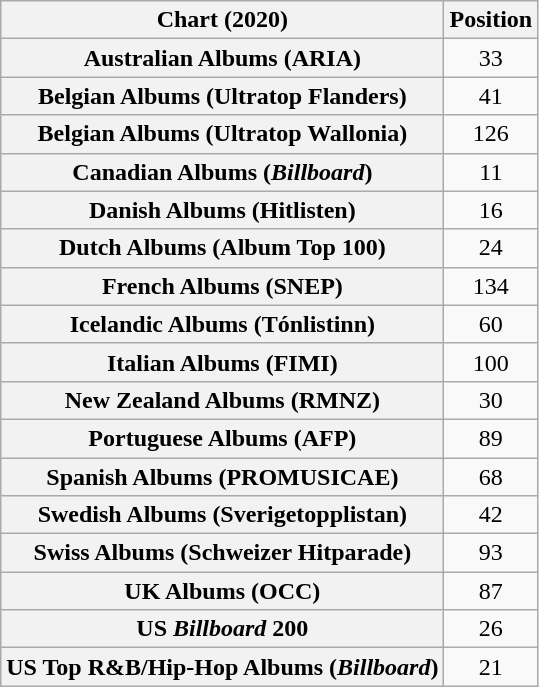<table class="wikitable sortable plainrowheaders" style="text-align:center">
<tr>
<th scope="col">Chart (2020)</th>
<th scope="col">Position</th>
</tr>
<tr>
<th scope="row">Australian Albums (ARIA)</th>
<td>33</td>
</tr>
<tr>
<th scope="row">Belgian Albums (Ultratop Flanders)</th>
<td>41</td>
</tr>
<tr>
<th scope="row">Belgian Albums (Ultratop Wallonia)</th>
<td>126</td>
</tr>
<tr>
<th scope="row">Canadian Albums (<em>Billboard</em>)</th>
<td>11</td>
</tr>
<tr>
<th scope="row">Danish Albums (Hitlisten)</th>
<td>16</td>
</tr>
<tr>
<th scope="row">Dutch Albums (Album Top 100)</th>
<td>24</td>
</tr>
<tr>
<th scope="row">French Albums (SNEP)</th>
<td>134</td>
</tr>
<tr>
<th scope="row">Icelandic Albums (Tónlistinn)</th>
<td>60</td>
</tr>
<tr>
<th scope="row">Italian Albums (FIMI)</th>
<td>100</td>
</tr>
<tr>
<th scope="row">New Zealand Albums (RMNZ)</th>
<td>30</td>
</tr>
<tr>
<th scope="row">Portuguese Albums (AFP)</th>
<td>89</td>
</tr>
<tr>
<th scope="row">Spanish Albums (PROMUSICAE)</th>
<td>68</td>
</tr>
<tr>
<th scope="row">Swedish Albums (Sverigetopplistan)</th>
<td>42</td>
</tr>
<tr>
<th scope="row">Swiss Albums (Schweizer Hitparade)</th>
<td>93</td>
</tr>
<tr>
<th scope="row">UK Albums (OCC)</th>
<td>87</td>
</tr>
<tr>
<th scope="row">US <em>Billboard</em> 200</th>
<td>26</td>
</tr>
<tr>
<th scope="row">US Top R&B/Hip-Hop Albums (<em>Billboard</em>)</th>
<td>21</td>
</tr>
</table>
